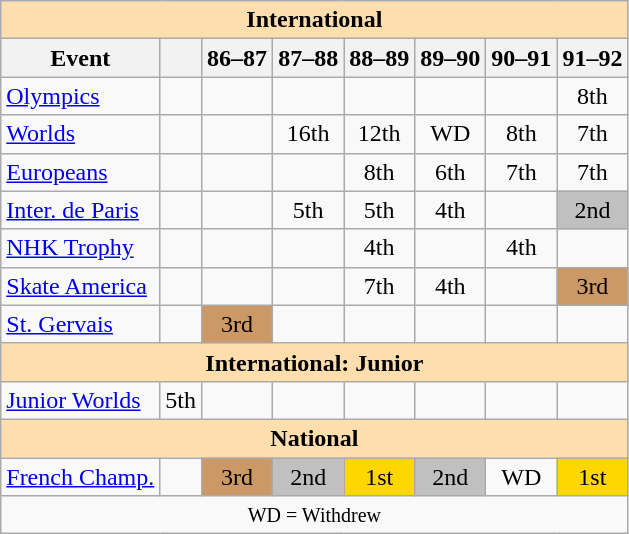<table class="wikitable" style="text-align:center">
<tr>
<th style="background-color: #ffdead; " colspan=8 align=center>International</th>
</tr>
<tr>
<th>Event</th>
<th></th>
<th>86–87</th>
<th>87–88</th>
<th>88–89</th>
<th>89–90</th>
<th>90–91</th>
<th>91–92</th>
</tr>
<tr>
<td align=left><a href='#'>Olympics</a></td>
<td></td>
<td></td>
<td></td>
<td></td>
<td></td>
<td></td>
<td>8th</td>
</tr>
<tr>
<td align=left><a href='#'>Worlds</a></td>
<td></td>
<td></td>
<td>16th</td>
<td>12th</td>
<td>WD</td>
<td>8th</td>
<td>7th</td>
</tr>
<tr>
<td align=left><a href='#'>Europeans</a></td>
<td></td>
<td></td>
<td></td>
<td>8th</td>
<td>6th</td>
<td>7th</td>
<td>7th</td>
</tr>
<tr>
<td align=left><a href='#'>Inter. de Paris</a></td>
<td></td>
<td></td>
<td>5th</td>
<td>5th</td>
<td>4th</td>
<td></td>
<td bgcolor=silver>2nd</td>
</tr>
<tr>
<td align=left><a href='#'>NHK Trophy</a></td>
<td></td>
<td></td>
<td></td>
<td>4th</td>
<td></td>
<td>4th</td>
<td></td>
</tr>
<tr>
<td align=left><a href='#'>Skate America</a></td>
<td></td>
<td></td>
<td></td>
<td>7th</td>
<td>4th</td>
<td></td>
<td bgcolor=cc9966>3rd</td>
</tr>
<tr>
<td align=left><a href='#'>St. Gervais</a></td>
<td></td>
<td bgcolor=cc9966>3rd</td>
<td></td>
<td></td>
<td></td>
<td></td>
<td></td>
</tr>
<tr>
<th style="background-color: #ffdead; " colspan=8 align=center>International: Junior</th>
</tr>
<tr>
<td align=left><a href='#'>Junior Worlds</a></td>
<td>5th</td>
<td></td>
<td></td>
<td></td>
<td></td>
<td></td>
<td></td>
</tr>
<tr>
<th style="background-color: #ffdead; " colspan=8 align=center>National</th>
</tr>
<tr>
<td align=left><a href='#'>French Champ.</a></td>
<td></td>
<td bgcolor=cc9966>3rd</td>
<td bgcolor=silver>2nd</td>
<td bgcolor=gold>1st</td>
<td bgcolor=silver>2nd</td>
<td>WD</td>
<td bgcolor=gold>1st</td>
</tr>
<tr>
<td colspan=8 align=center><small> WD = Withdrew </small></td>
</tr>
</table>
